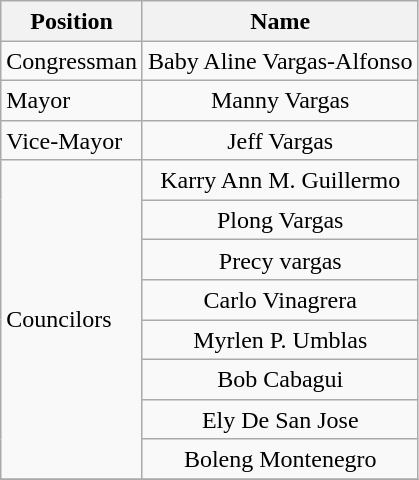<table class="wikitable" style="line-height:1.20em; font-size:100%;">
<tr>
<th>Position</th>
<th>Name</th>
</tr>
<tr>
<td>Congressman</td>
<td style="text-align:center;">Baby Aline Vargas-Alfonso</td>
</tr>
<tr>
<td>Mayor</td>
<td style="text-align:center;">Manny Vargas</td>
</tr>
<tr>
<td>Vice-Mayor</td>
<td style="text-align:center;">Jeff Vargas</td>
</tr>
<tr>
<td rowspan=8>Councilors</td>
<td style="text-align:center;">Karry Ann M. Guillermo</td>
</tr>
<tr>
<td style="text-align:center;">Plong Vargas</td>
</tr>
<tr>
<td style="text-align:center;">Precy vargas</td>
</tr>
<tr>
<td style="text-align:center;">Carlo Vinagrera</td>
</tr>
<tr>
<td style="text-align:center;">Myrlen P. Umblas</td>
</tr>
<tr>
<td style="text-align:center;">Bob Cabagui</td>
</tr>
<tr>
<td style="text-align:center;">Ely De San Jose</td>
</tr>
<tr>
<td style="text-align:center;">Boleng Montenegro</td>
</tr>
<tr>
</tr>
</table>
